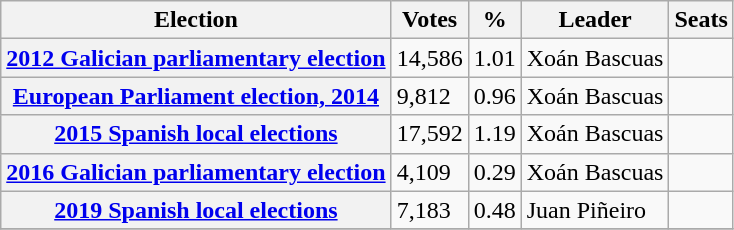<table class="wikitable sortable">
<tr>
<th bgcolor="#BFCFFF">Election</th>
<th bgcolor="#BFCFFF">Votes</th>
<th bgcolor="#BFCFFF">%</th>
<th bgcolor="#BFCFFF">Leader</th>
<th bgcolor="#BFCFFF">Seats</th>
</tr>
<tr>
<th><a href='#'>2012 Galician parliamentary election</a></th>
<td>14,586</td>
<td>1.01</td>
<td>Xoán Bascuas</td>
<td></td>
</tr>
<tr>
<th><a href='#'>European Parliament election, 2014</a></th>
<td>9,812</td>
<td>0.96</td>
<td>Xoán Bascuas</td>
<td></td>
</tr>
<tr>
<th><a href='#'>2015 Spanish local elections</a></th>
<td>17,592</td>
<td>1.19</td>
<td>Xoán Bascuas</td>
<td></td>
</tr>
<tr>
<th><a href='#'>2016 Galician parliamentary election</a></th>
<td>4,109</td>
<td>0.29</td>
<td>Xoán Bascuas</td>
<td></td>
</tr>
<tr>
<th><a href='#'>2019 Spanish local elections</a></th>
<td>7,183</td>
<td>0.48</td>
<td>Juan Piñeiro</td>
<td></td>
</tr>
<tr>
</tr>
</table>
